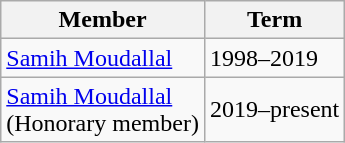<table class="wikitable">
<tr>
<th>Member</th>
<th>Term</th>
</tr>
<tr>
<td><a href='#'>Samih Moudallal</a></td>
<td>1998–2019</td>
</tr>
<tr>
<td><a href='#'>Samih Moudallal</a><br>(Honorary member)</td>
<td>2019–present</td>
</tr>
</table>
